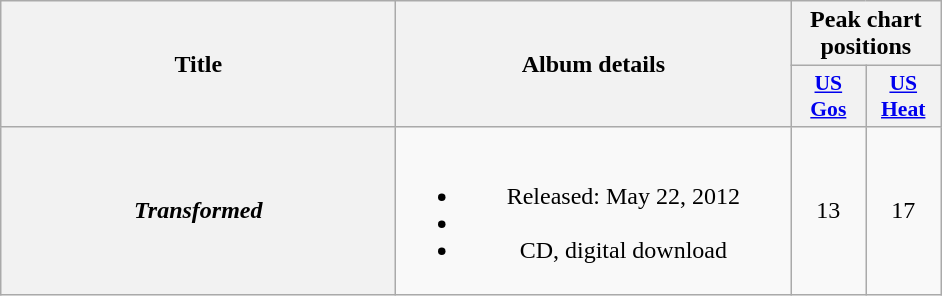<table class="wikitable plainrowheaders" style="text-align:center;">
<tr>
<th scope="col" rowspan="2" style="width:16em;">Title</th>
<th scope="col" rowspan="2" style="width:16em;">Album details</th>
<th scope="col" colspan="2">Peak chart positions</th>
</tr>
<tr>
<th style="width:3em; font-size:90%"><a href='#'>US<br>Gos</a></th>
<th style="width:3em; font-size:90%"><a href='#'>US<br>Heat</a></th>
</tr>
<tr>
<th scope="row"><em>Transformed</em></th>
<td><br><ul><li>Released: May 22, 2012</li><li></li><li>CD, digital download</li></ul></td>
<td>13</td>
<td>17</td>
</tr>
</table>
